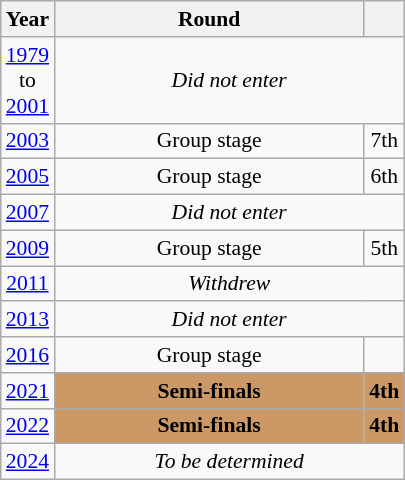<table class="wikitable" style="text-align: center; font-size:90%">
<tr>
<th>Year</th>
<th style="width:200px">Round</th>
<th></th>
</tr>
<tr>
<td><a href='#'>1979</a><br>to<br><a href='#'>2001</a></td>
<td colspan="2"><em>Did not enter</em></td>
</tr>
<tr>
<td><a href='#'>2003</a></td>
<td>Group stage</td>
<td>7th</td>
</tr>
<tr>
<td><a href='#'>2005</a></td>
<td>Group stage</td>
<td>6th</td>
</tr>
<tr>
<td><a href='#'>2007</a></td>
<td colspan="2"><em>Did not enter</em></td>
</tr>
<tr>
<td><a href='#'>2009</a></td>
<td>Group stage</td>
<td>5th</td>
</tr>
<tr>
<td><a href='#'>2011</a></td>
<td colspan="2"><em>Withdrew</em></td>
</tr>
<tr>
<td><a href='#'>2013</a></td>
<td colspan="2"><em>Did not enter</em></td>
</tr>
<tr>
<td><a href='#'>2016</a></td>
<td>Group stage</td>
<td></td>
</tr>
<tr>
<td><a href='#'>2021</a></td>
<td bgcolor="cc9966"><strong>Semi-finals</strong></td>
<td bgcolor="cc9966"><strong>4th</strong></td>
</tr>
<tr>
<td><a href='#'>2022</a></td>
<td bgcolor="cc9966"><strong>Semi-finals</strong></td>
<td bgcolor="cc9966"><strong>4th</strong></td>
</tr>
<tr>
<td><a href='#'>2024</a></td>
<td colspan="2"><em>To be determined</em></td>
</tr>
</table>
